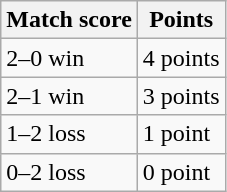<table class="wikitable">
<tr>
<th>Match score</th>
<th>Points</th>
</tr>
<tr>
<td>2–0 win</td>
<td>4 points</td>
</tr>
<tr>
<td>2–1 win</td>
<td>3 points</td>
</tr>
<tr>
<td>1–2 loss</td>
<td>1 point</td>
</tr>
<tr>
<td>0–2 loss</td>
<td>0 point</td>
</tr>
</table>
